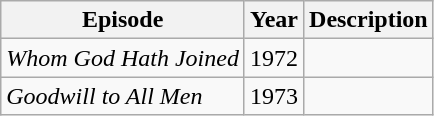<table class="wikitable sortable">
<tr>
<th>Episode</th>
<th>Year</th>
<th>Description</th>
</tr>
<tr>
<td><em>Whom God Hath Joined</em></td>
<td>1972</td>
<td></td>
</tr>
<tr>
<td><em>Goodwill to All Men</em></td>
<td>1973</td>
<td></td>
</tr>
</table>
